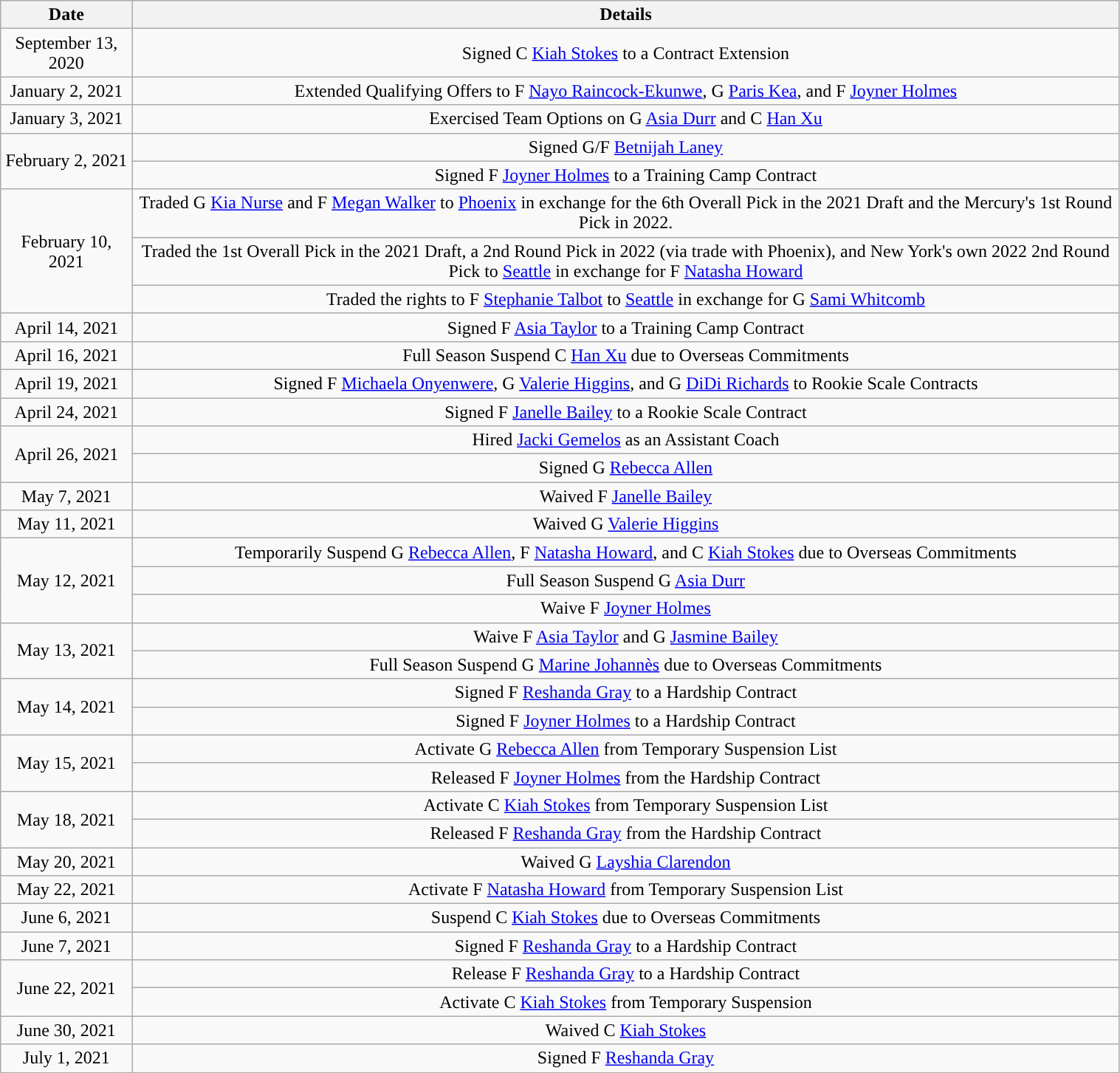<table class="wikitable" style="width:80%; text-align:center">
<tr>
<th>Date</th>
<th>Details</th>
</tr>
<tr>
<td>September 13, 2020</td>
<td>Signed C <a href='#'>Kiah Stokes</a> to a Contract Extension</td>
</tr>
<tr>
<td>January 2, 2021</td>
<td>Extended Qualifying Offers to F <a href='#'>Nayo Raincock-Ekunwe</a>, G <a href='#'>Paris Kea</a>, and F <a href='#'>Joyner Holmes</a></td>
</tr>
<tr>
<td>January 3, 2021</td>
<td>Exercised Team Options on G <a href='#'>Asia Durr</a> and C <a href='#'>Han Xu</a></td>
</tr>
<tr>
<td rowspan=2>February 2, 2021</td>
<td>Signed G/F <a href='#'>Betnijah Laney</a></td>
</tr>
<tr>
<td>Signed F <a href='#'>Joyner Holmes</a> to a Training Camp Contract</td>
</tr>
<tr>
<td rowspan=3>February 10, 2021</td>
<td>Traded G <a href='#'>Kia Nurse</a> and F <a href='#'>Megan Walker</a> to <a href='#'>Phoenix</a> in exchange for the 6th Overall Pick in the 2021 Draft and the Mercury's 1st Round Pick in 2022.</td>
</tr>
<tr>
<td>Traded the 1st Overall Pick in the 2021 Draft, a 2nd Round Pick in 2022 (via trade with Phoenix), and New York's own 2022 2nd Round Pick to <a href='#'>Seattle</a> in exchange for F <a href='#'>Natasha Howard</a></td>
</tr>
<tr>
<td>Traded the rights to F <a href='#'>Stephanie Talbot</a> to <a href='#'>Seattle</a> in exchange for G <a href='#'>Sami Whitcomb</a></td>
</tr>
<tr>
<td>April 14, 2021</td>
<td>Signed F <a href='#'>Asia Taylor</a> to a Training Camp Contract</td>
</tr>
<tr>
<td>April 16, 2021</td>
<td>Full Season Suspend C <a href='#'>Han Xu</a> due to Overseas Commitments</td>
</tr>
<tr>
<td>April 19, 2021</td>
<td>Signed F <a href='#'>Michaela Onyenwere</a>, G <a href='#'>Valerie Higgins</a>, and G <a href='#'>DiDi Richards</a> to Rookie Scale Contracts</td>
</tr>
<tr>
<td>April 24, 2021</td>
<td>Signed F <a href='#'>Janelle Bailey</a> to a Rookie Scale Contract</td>
</tr>
<tr>
<td rowspan=2>April 26, 2021</td>
<td>Hired <a href='#'>Jacki Gemelos</a> as an Assistant Coach</td>
</tr>
<tr>
<td>Signed G <a href='#'>Rebecca Allen</a></td>
</tr>
<tr>
<td>May 7, 2021</td>
<td>Waived F <a href='#'>Janelle Bailey</a></td>
</tr>
<tr>
<td>May 11, 2021</td>
<td>Waived G <a href='#'>Valerie Higgins</a></td>
</tr>
<tr>
<td rowspan=3>May 12, 2021</td>
<td>Temporarily Suspend G <a href='#'>Rebecca Allen</a>, F <a href='#'>Natasha Howard</a>, and C <a href='#'>Kiah Stokes</a> due to Overseas Commitments</td>
</tr>
<tr>
<td>Full Season Suspend G <a href='#'>Asia Durr</a></td>
</tr>
<tr>
<td>Waive F <a href='#'>Joyner Holmes</a></td>
</tr>
<tr>
<td rowspan=2>May 13, 2021</td>
<td>Waive F <a href='#'>Asia Taylor</a> and G <a href='#'>Jasmine Bailey</a></td>
</tr>
<tr>
<td>Full Season Suspend G <a href='#'>Marine Johannès</a> due to Overseas Commitments</td>
</tr>
<tr>
<td rowspan=2>May 14, 2021</td>
<td>Signed F <a href='#'>Reshanda Gray</a> to a Hardship Contract</td>
</tr>
<tr>
<td>Signed F <a href='#'>Joyner Holmes</a> to a Hardship Contract</td>
</tr>
<tr>
<td rowspan=2>May 15, 2021</td>
<td>Activate G <a href='#'>Rebecca Allen</a> from Temporary Suspension List</td>
</tr>
<tr>
<td>Released F <a href='#'>Joyner Holmes</a> from the Hardship Contract</td>
</tr>
<tr>
<td rowspan=2>May 18, 2021</td>
<td>Activate C <a href='#'>Kiah Stokes</a> from Temporary Suspension List</td>
</tr>
<tr>
<td>Released F <a href='#'>Reshanda Gray</a> from the Hardship Contract</td>
</tr>
<tr>
<td>May 20, 2021</td>
<td>Waived G <a href='#'>Layshia Clarendon</a></td>
</tr>
<tr>
<td>May 22, 2021</td>
<td>Activate F <a href='#'>Natasha Howard</a> from Temporary Suspension List</td>
</tr>
<tr>
<td>June 6, 2021</td>
<td>Suspend C <a href='#'>Kiah Stokes</a> due to Overseas Commitments</td>
</tr>
<tr>
<td>June 7, 2021</td>
<td>Signed F <a href='#'>Reshanda Gray</a> to a Hardship Contract</td>
</tr>
<tr>
<td rowspan=2>June 22, 2021</td>
<td>Release F <a href='#'>Reshanda Gray</a> to a Hardship Contract</td>
</tr>
<tr>
<td>Activate C <a href='#'>Kiah Stokes</a> from Temporary Suspension</td>
</tr>
<tr>
<td>June 30, 2021</td>
<td>Waived C <a href='#'>Kiah Stokes</a></td>
</tr>
<tr>
<td>July 1, 2021</td>
<td>Signed F <a href='#'>Reshanda Gray</a></td>
</tr>
</table>
